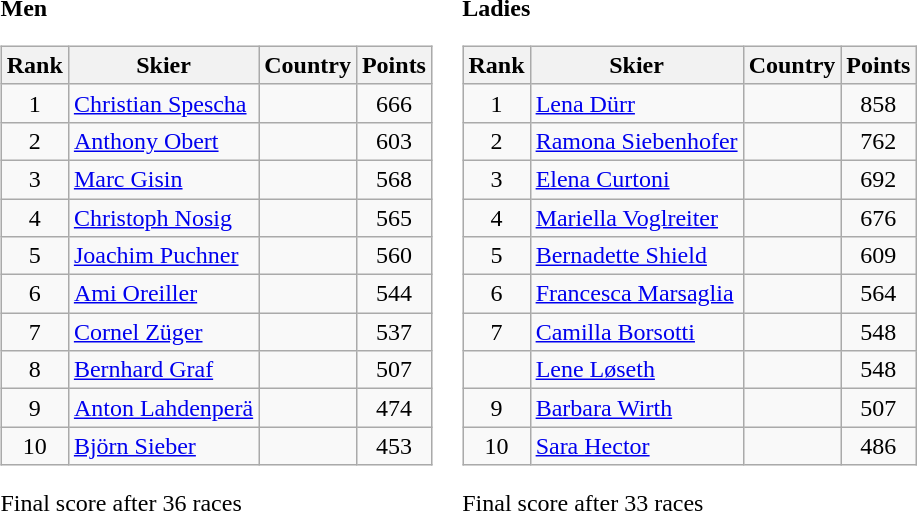<table>
<tr>
<td valign=top><br><strong>Men</strong><table class="wikitable">
<tr class="backgroundcolor5">
<th>Rank</th>
<th>Skier</th>
<th>Country</th>
<th>Points</th>
</tr>
<tr>
<td align="center">1</td>
<td><a href='#'>Christian Spescha</a></td>
<td></td>
<td align="center">666</td>
</tr>
<tr>
<td align="center">2</td>
<td><a href='#'>Anthony Obert</a></td>
<td></td>
<td align="center">603</td>
</tr>
<tr>
<td align="center">3</td>
<td><a href='#'>Marc Gisin</a></td>
<td></td>
<td align="center">568</td>
</tr>
<tr>
<td align="center">4</td>
<td><a href='#'>Christoph Nosig</a></td>
<td></td>
<td align="center">565</td>
</tr>
<tr>
<td align="center">5</td>
<td><a href='#'>Joachim Puchner</a></td>
<td></td>
<td align="center">560</td>
</tr>
<tr>
<td align="center">6</td>
<td><a href='#'>Ami Oreiller</a></td>
<td></td>
<td align="center">544</td>
</tr>
<tr>
<td align="center">7</td>
<td><a href='#'>Cornel Züger</a></td>
<td></td>
<td align="center">537</td>
</tr>
<tr>
<td align="center">8</td>
<td><a href='#'>Bernhard Graf</a></td>
<td></td>
<td align="center">507</td>
</tr>
<tr>
<td align="center">9</td>
<td><a href='#'>Anton Lahdenperä</a></td>
<td></td>
<td align="center">474</td>
</tr>
<tr>
<td align="center">10</td>
<td><a href='#'>Björn Sieber</a></td>
<td></td>
<td align="center">453</td>
</tr>
</table>
Final score after 36 races</td>
<td valign="top"><br><strong>Ladies</strong><table class="wikitable">
<tr class="backgroundcolor5">
<th>Rank</th>
<th>Skier</th>
<th>Country</th>
<th>Points</th>
</tr>
<tr>
<td align="center">1</td>
<td><a href='#'>Lena Dürr</a></td>
<td></td>
<td align="center">858</td>
</tr>
<tr>
<td align="center">2</td>
<td><a href='#'>Ramona Siebenhofer</a></td>
<td></td>
<td align="center">762</td>
</tr>
<tr>
<td align="center">3</td>
<td><a href='#'>Elena Curtoni</a></td>
<td></td>
<td align="center">692</td>
</tr>
<tr>
<td align="center">4</td>
<td><a href='#'>Mariella Voglreiter</a></td>
<td></td>
<td align="center">676</td>
</tr>
<tr>
<td align="center">5</td>
<td><a href='#'>Bernadette Shield</a></td>
<td></td>
<td align="center">609</td>
</tr>
<tr>
<td align="center">6</td>
<td><a href='#'>Francesca Marsaglia</a></td>
<td></td>
<td align="center">564</td>
</tr>
<tr>
<td align="center">7</td>
<td><a href='#'>Camilla Borsotti</a></td>
<td></td>
<td align="center">548</td>
</tr>
<tr>
<td align="center"></td>
<td><a href='#'>Lene Løseth</a></td>
<td></td>
<td align="center">548</td>
</tr>
<tr>
<td align="center">9</td>
<td><a href='#'>Barbara Wirth</a></td>
<td></td>
<td align="center">507</td>
</tr>
<tr>
<td align="center">10</td>
<td><a href='#'>Sara Hector</a></td>
<td></td>
<td align="center">486</td>
</tr>
</table>
Final score after 33 races</td>
</tr>
</table>
